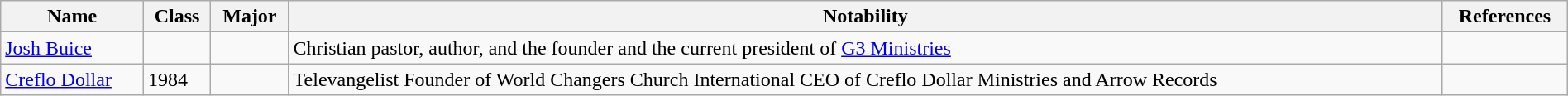<table class="wikitable" style="width:100%;">
<tr>
<th>Name</th>
<th>Class</th>
<th>Major</th>
<th>Notability</th>
<th>References</th>
</tr>
<tr>
<td><a href='#'>Josh Buice</a></td>
<td></td>
<td></td>
<td>Christian pastor, author, and the founder and the current president of <a href='#'>G3 Ministries</a></td>
<td></td>
</tr>
<tr>
<td><a href='#'>Creflo Dollar</a></td>
<td>1984</td>
<td></td>
<td>Televangelist Founder of World Changers Church International CEO of Creflo Dollar Ministries and Arrow Records</td>
<td></td>
</tr>
</table>
